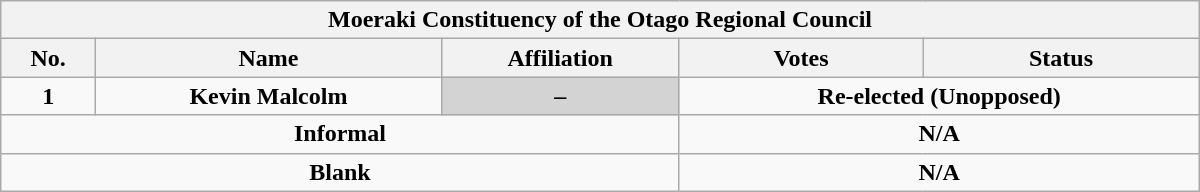<table class="wikitable" style="text-align: center; width:50em">
<tr>
<th colspan="5">Moeraki Constituency of the Otago Regional Council</th>
</tr>
<tr>
<th>No.</th>
<th>Name</th>
<th>Affiliation</th>
<th>Votes</th>
<th>Status</th>
</tr>
<tr>
<td><strong>1</strong></td>
<td><strong>Kevin Malcolm</strong></td>
<td bgcolor="lightgrey"><strong>–</strong></td>
<td colspan="2"><strong>Re-elected (Unopposed) </strong></td>
</tr>
<tr>
<td colspan="3"><strong>Informal</strong></td>
<td colspan="2"><strong>N/A</strong></td>
</tr>
<tr>
<td colspan="3"><strong>Blank</strong></td>
<td colspan="2"><strong>N/A</strong></td>
</tr>
</table>
